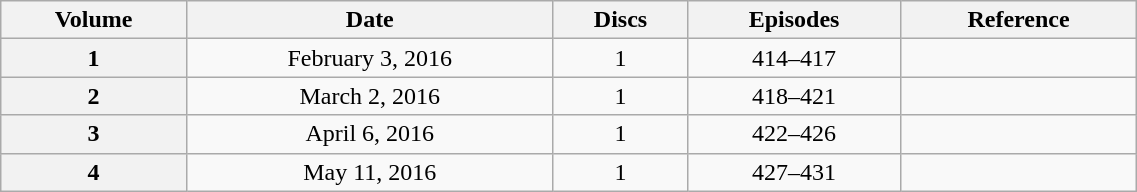<table class="wikitable" style="text-align: center; width: 60%;">
<tr>
<th scope="col" 175px;>Volume</th>
<th scope="col" 125px;>Date</th>
<th scope="col">Discs</th>
<th scope="col">Episodes</th>
<th scope="col">Reference</th>
</tr>
<tr>
<th scope="row">1</th>
<td>February 3, 2016</td>
<td>1</td>
<td>414–417</td>
<td></td>
</tr>
<tr>
<th scope="row">2</th>
<td>March 2, 2016</td>
<td>1</td>
<td>418–421</td>
<td></td>
</tr>
<tr>
<th scope="row">3</th>
<td>April 6, 2016</td>
<td>1</td>
<td>422–426</td>
<td></td>
</tr>
<tr>
<th scope="row">4</th>
<td>May 11, 2016</td>
<td>1</td>
<td>427–431</td>
<td></td>
</tr>
</table>
